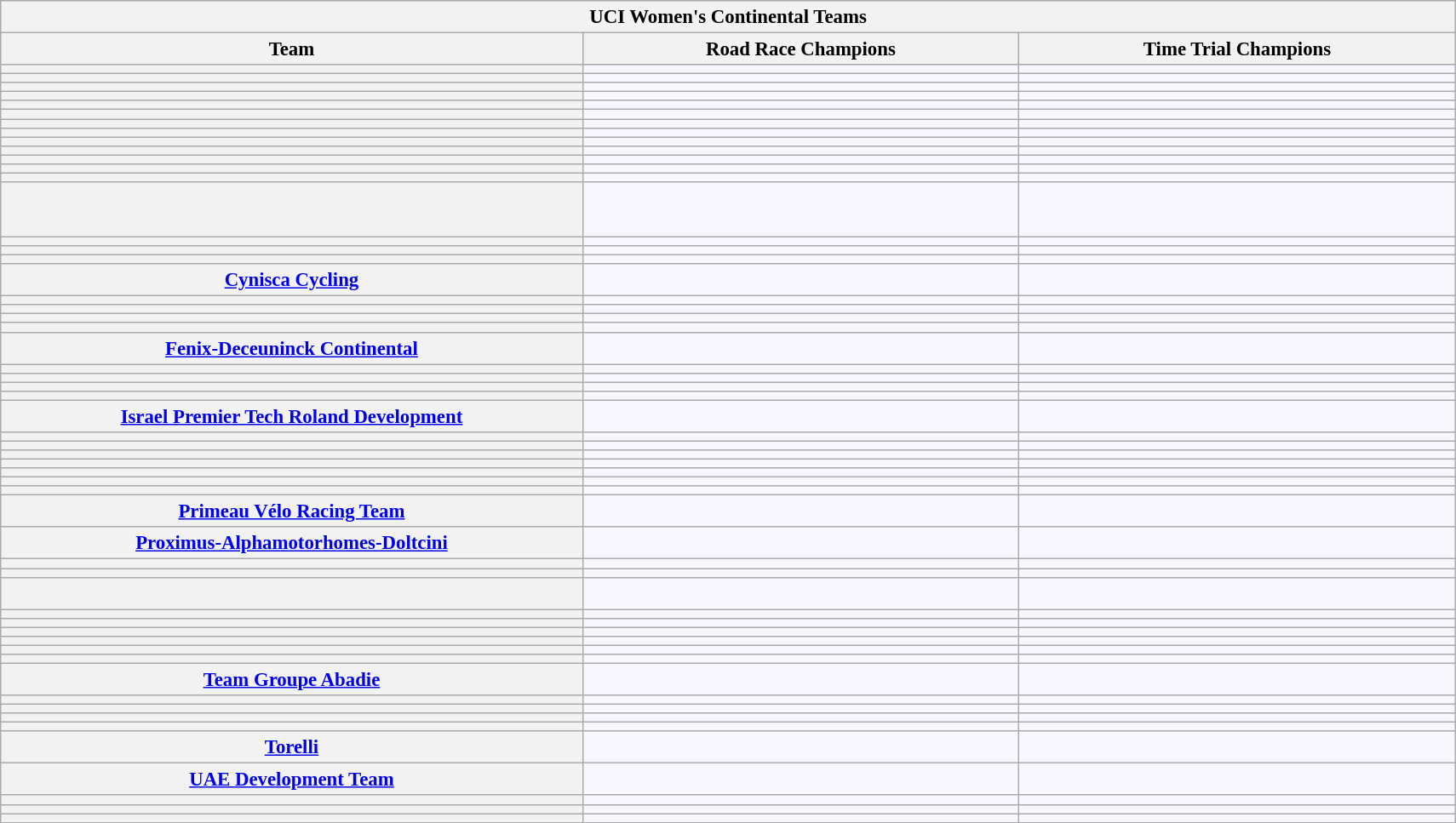<table class="wikitable sortable"  style="background:#f7f8ff; font-size:95%; border:gray solid 1px; width:75em; margin-bottom:0">
<tr>
<th scope="col" colspan="3">UCI Women's Continental Teams</th>
</tr>
<tr style="background:#ccc; text-align:center;">
<th scope="col" width="40%">Team</th>
<th scope="col" width="30%">Road Race Champions</th>
<th scope="col" width="30%">Time Trial Champions</th>
</tr>
<tr>
<th scope="row"></th>
<td> </td>
<td> </td>
</tr>
<tr>
<th scope="row"></th>
<td></td>
<td></td>
</tr>
<tr>
<th scope="row"></th>
<td></td>
<td> </td>
</tr>
<tr>
<th scope="row"></th>
<td> </td>
<td> </td>
</tr>
<tr>
<th scope="row"></th>
<td> </td>
<td></td>
</tr>
<tr>
<th scope="row"></th>
<td></td>
<td> </td>
</tr>
<tr>
<th scope="row"></th>
<td> </td>
<td> </td>
</tr>
<tr>
<th scope="row"></th>
<td></td>
<td></td>
</tr>
<tr>
<th scope="row"></th>
<td> </td>
<td> </td>
</tr>
<tr>
<th scope="row"></th>
<td></td>
<td></td>
</tr>
<tr>
<th scope="row"></th>
<td> </td>
<td></td>
</tr>
<tr>
<th scope="row"></th>
<td></td>
<td></td>
</tr>
<tr>
<th scope="row"></th>
<td></td>
<td> </td>
</tr>
<tr>
<th scope="row"></th>
<td>  <br>   <br> </td>
<td>  <br>   <br>  </td>
</tr>
<tr>
<th scope="row"></th>
<td></td>
<td> </td>
</tr>
<tr>
<th scope="row"></th>
<td></td>
<td></td>
</tr>
<tr>
<th scope="row"></th>
<td> </td>
<td></td>
</tr>
<tr>
<th scope="row"><a href='#'>Cynisca Cycling</a></th>
<td></td>
<td></td>
</tr>
<tr>
<th scope="row"></th>
<td> </td>
<td></td>
</tr>
<tr>
<th scope="row"></th>
<td></td>
<td></td>
</tr>
<tr>
<th scope="row"></th>
<td></td>
<td> </td>
</tr>
<tr>
<th scope="row"></th>
<td></td>
<td></td>
</tr>
<tr>
<th scope="row"><a href='#'>Fenix-Deceuninck Continental</a></th>
<td> </td>
<td></td>
</tr>
<tr>
<th scope="row"></th>
<td></td>
<td></td>
</tr>
<tr>
<th scope="row"></th>
<td></td>
<td></td>
</tr>
<tr>
<th scope="row"></th>
<td></td>
<td></td>
</tr>
<tr>
<th scope="row"></th>
<td></td>
<td></td>
</tr>
<tr>
<th scope="row"><a href='#'>Israel Premier Tech Roland Development</a></th>
<td></td>
<td></td>
</tr>
<tr>
<th scope="row"></th>
<td></td>
<td></td>
</tr>
<tr>
<th scope="row"></th>
<td></td>
<td></td>
</tr>
<tr>
<th scope="row"></th>
<td></td>
<td></td>
</tr>
<tr>
<th scope="row"></th>
<td></td>
<td></td>
</tr>
<tr>
<th scope="row"></th>
<td></td>
<td> </td>
</tr>
<tr>
<th scope="row"></th>
<td></td>
<td></td>
</tr>
<tr>
<th scope="row"></th>
<td></td>
<td></td>
</tr>
<tr>
<th scope="row"><a href='#'>Primeau Vélo Racing Team</a></th>
<td></td>
<td></td>
</tr>
<tr>
<th scope="row"><a href='#'>Proximus-Alphamotorhomes-Doltcini</a></th>
<td></td>
<td></td>
</tr>
<tr>
<th scope="row"></th>
<td></td>
<td></td>
</tr>
<tr>
<th scope="row"></th>
<td></td>
<td></td>
</tr>
<tr>
<th scope="row"></th>
<td> </td>
<td> <br>  </td>
</tr>
<tr>
<th scope="row"></th>
<td></td>
<td></td>
</tr>
<tr>
<th scope="row"></th>
<td></td>
<td></td>
</tr>
<tr>
<th scope="row"></th>
<td> </td>
<td></td>
</tr>
<tr>
<th scope="row"></th>
<td> </td>
<td> </td>
</tr>
<tr>
<th scope="row"></th>
<td></td>
<td></td>
</tr>
<tr>
<th scope="row"></th>
<td></td>
<td> </td>
</tr>
<tr>
<th scope="row"><a href='#'>Team Groupe Abadie</a></th>
<td></td>
<td></td>
</tr>
<tr>
<th scope="row"></th>
<td></td>
<td> </td>
</tr>
<tr>
<th scope="row"></th>
<td></td>
<td></td>
</tr>
<tr>
<th scope="row"></th>
<td> </td>
<td> </td>
</tr>
<tr>
<th scope="row"></th>
<td></td>
<td></td>
</tr>
<tr>
<th scope="row"><a href='#'>Torelli</a></th>
<td></td>
<td></td>
</tr>
<tr>
<th scope="row"><a href='#'>UAE Development Team</a></th>
<td>  <br>  </td>
<td></td>
</tr>
<tr>
<th scope="row"></th>
<td></td>
<td></td>
</tr>
<tr>
<th scope="row"></th>
<td></td>
<td></td>
</tr>
<tr>
<th scope="row"></th>
<td> </td>
<td> </td>
</tr>
</table>
